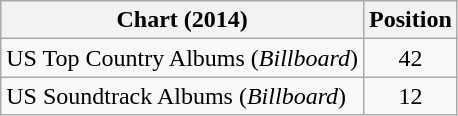<table class="wikitable sortable">
<tr>
<th>Chart (2014)</th>
<th>Position</th>
</tr>
<tr>
<td>US Top Country Albums (<em>Billboard</em>)</td>
<td style="text-align:center;">42</td>
</tr>
<tr>
<td>US Soundtrack Albums (<em>Billboard</em>)</td>
<td style="text-align:center;">12</td>
</tr>
</table>
